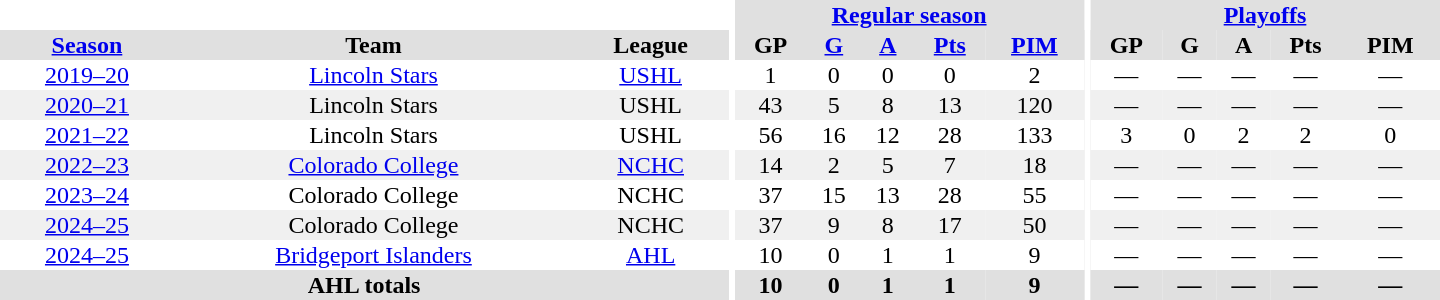<table border="0" cellpadding="1" cellspacing="0" style="text-align:center; width:60em;">
<tr bgcolor="#e0e0e0">
<th colspan="3" bgcolor="#ffffff"></th>
<th rowspan="100" bgcolor="#ffffff"></th>
<th colspan="5"><a href='#'>Regular season</a></th>
<th rowspan="100" bgcolor="#ffffff"></th>
<th colspan="5"><a href='#'>Playoffs</a></th>
</tr>
<tr bgcolor="#e0e0e0">
<th><a href='#'>Season</a></th>
<th>Team</th>
<th>League</th>
<th>GP</th>
<th><a href='#'>G</a></th>
<th><a href='#'>A</a></th>
<th><a href='#'>Pts</a></th>
<th><a href='#'>PIM</a></th>
<th>GP</th>
<th>G</th>
<th>A</th>
<th>Pts</th>
<th>PIM</th>
</tr>
<tr>
<td><a href='#'>2019–20</a></td>
<td><a href='#'>Lincoln Stars</a></td>
<td><a href='#'>USHL</a></td>
<td>1</td>
<td>0</td>
<td>0</td>
<td>0</td>
<td>2</td>
<td>—</td>
<td>—</td>
<td>—</td>
<td>—</td>
<td>—</td>
</tr>
<tr bgcolor="#f0f0f0">
<td><a href='#'>2020–21</a></td>
<td>Lincoln Stars</td>
<td>USHL</td>
<td>43</td>
<td>5</td>
<td>8</td>
<td>13</td>
<td>120</td>
<td>—</td>
<td>—</td>
<td>—</td>
<td>—</td>
<td>—</td>
</tr>
<tr>
<td><a href='#'>2021–22</a></td>
<td>Lincoln Stars</td>
<td>USHL</td>
<td>56</td>
<td>16</td>
<td>12</td>
<td>28</td>
<td>133</td>
<td>3</td>
<td>0</td>
<td>2</td>
<td>2</td>
<td>0</td>
</tr>
<tr bgcolor="#f0f0f0">
<td><a href='#'>2022–23</a></td>
<td><a href='#'>Colorado College</a></td>
<td><a href='#'>NCHC</a></td>
<td>14</td>
<td>2</td>
<td>5</td>
<td>7</td>
<td>18</td>
<td>—</td>
<td>—</td>
<td>—</td>
<td>—</td>
<td>—</td>
</tr>
<tr>
<td><a href='#'>2023–24</a></td>
<td>Colorado College</td>
<td>NCHC</td>
<td>37</td>
<td>15</td>
<td>13</td>
<td>28</td>
<td>55</td>
<td>—</td>
<td>—</td>
<td>—</td>
<td>—</td>
<td>—</td>
</tr>
<tr bgcolor="#f0f0f0">
<td><a href='#'>2024–25</a></td>
<td>Colorado College</td>
<td>NCHC</td>
<td>37</td>
<td>9</td>
<td>8</td>
<td>17</td>
<td>50</td>
<td>—</td>
<td>—</td>
<td>—</td>
<td>—</td>
<td>—</td>
</tr>
<tr>
<td><a href='#'>2024–25</a></td>
<td><a href='#'>Bridgeport Islanders</a></td>
<td><a href='#'>AHL</a></td>
<td>10</td>
<td>0</td>
<td>1</td>
<td>1</td>
<td>9</td>
<td>—</td>
<td>—</td>
<td>—</td>
<td>—</td>
<td>—</td>
</tr>
<tr bgcolor="#e0e0e0">
<th colspan="3">AHL totals</th>
<th>10</th>
<th>0</th>
<th>1</th>
<th>1</th>
<th>9</th>
<th>—</th>
<th>—</th>
<th>—</th>
<th>—</th>
<th>—</th>
</tr>
</table>
